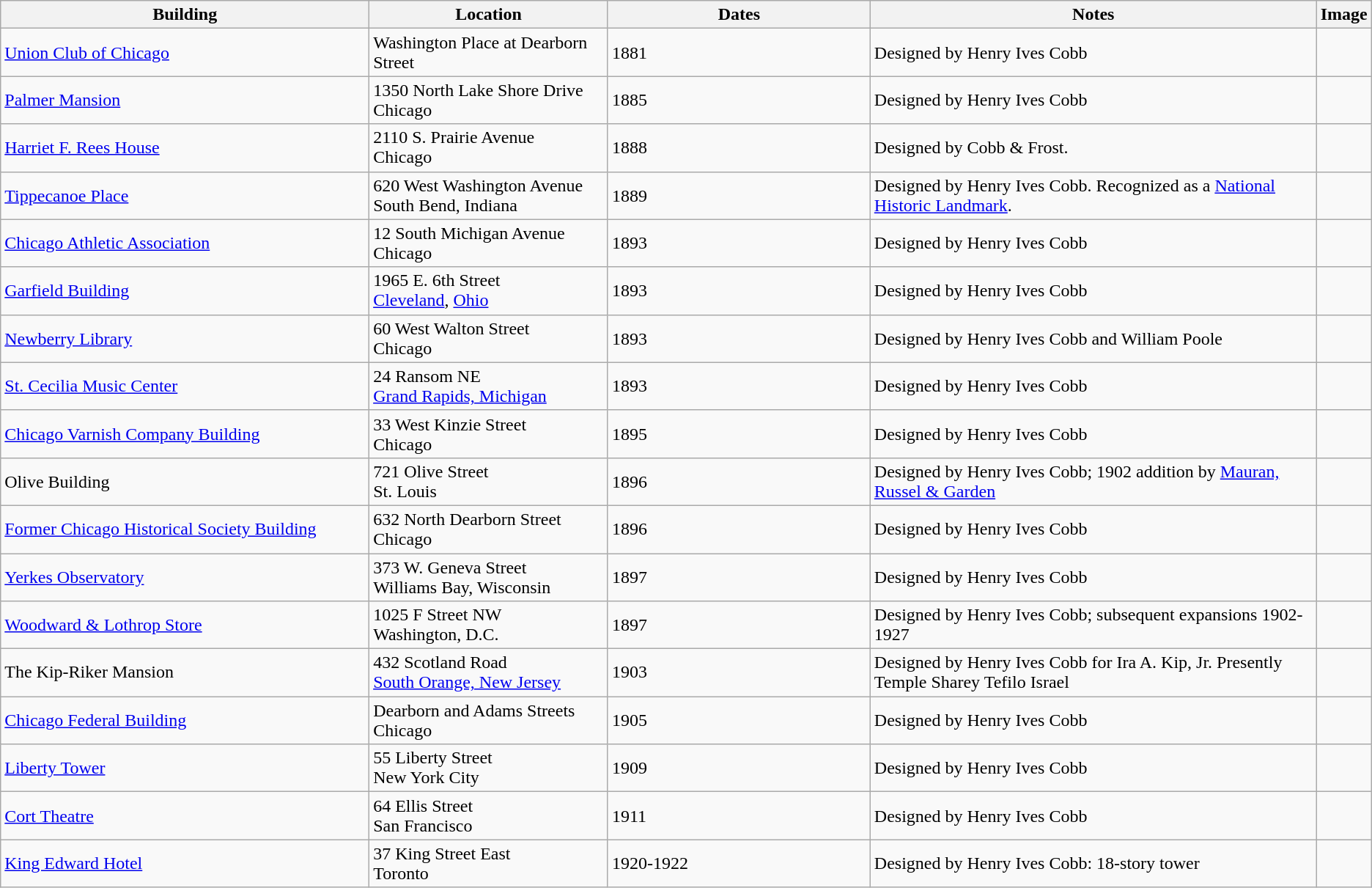<table class="wikitable sortable">
<tr>
<th width=28%>Building</th>
<th width=18%>Location</th>
<th width=20%>Dates</th>
<th width=35%>Notes</th>
<th width=7%>Image</th>
</tr>
<tr>
<td><a href='#'>Union Club of Chicago</a></td>
<td>Washington Place at Dearborn Street</td>
<td>1881</td>
<td>Designed by Henry Ives Cobb</td>
<td></td>
</tr>
<tr>
<td><a href='#'>Palmer Mansion</a></td>
<td>1350 North Lake Shore Drive<br>Chicago</td>
<td>1885</td>
<td>Designed by Henry Ives Cobb</td>
<td></td>
</tr>
<tr>
<td><a href='#'>Harriet F. Rees House</a></td>
<td>2110 S. Prairie Avenue<br>Chicago</td>
<td>1888</td>
<td>Designed by Cobb & Frost.</td>
<td></td>
</tr>
<tr>
<td><a href='#'>Tippecanoe Place</a></td>
<td>620 West Washington Avenue<br>South Bend, Indiana</td>
<td>1889</td>
<td>Designed by Henry Ives Cobb. Recognized as a <a href='#'>National Historic Landmark</a>.</td>
<td></td>
</tr>
<tr>
<td><a href='#'>Chicago Athletic Association</a></td>
<td>12 South Michigan Avenue<br>Chicago</td>
<td>1893</td>
<td>Designed by Henry Ives Cobb</td>
<td></td>
</tr>
<tr>
<td><a href='#'>Garfield Building</a></td>
<td>1965 E. 6th Street<br><a href='#'>Cleveland</a>, <a href='#'>Ohio</a></td>
<td>1893</td>
<td>Designed by Henry Ives Cobb</td>
<td></td>
</tr>
<tr>
<td><a href='#'>Newberry Library</a></td>
<td>60 West Walton Street<br>Chicago</td>
<td>1893</td>
<td>Designed by Henry Ives Cobb and William Poole</td>
<td></td>
</tr>
<tr>
<td><a href='#'>St. Cecilia Music Center</a></td>
<td>24 Ransom NE<br><a href='#'>Grand Rapids, Michigan</a></td>
<td>1893</td>
<td>Designed by Henry Ives Cobb</td>
<td></td>
</tr>
<tr>
<td><a href='#'>Chicago Varnish Company Building</a></td>
<td>33 West Kinzie Street<br>Chicago</td>
<td>1895</td>
<td>Designed by Henry Ives Cobb</td>
<td></td>
</tr>
<tr>
<td>Olive Building</td>
<td>721 Olive Street<br>St. Louis</td>
<td>1896</td>
<td>Designed by Henry Ives Cobb; 1902 addition by <a href='#'>Mauran, Russel & Garden</a></td>
<td></td>
</tr>
<tr>
<td><a href='#'>Former Chicago Historical Society Building</a></td>
<td>632 North Dearborn Street<br>Chicago</td>
<td>1896</td>
<td>Designed by Henry Ives Cobb</td>
<td></td>
</tr>
<tr>
<td><a href='#'>Yerkes Observatory</a></td>
<td>373 W. Geneva Street<br>Williams Bay, Wisconsin</td>
<td>1897</td>
<td>Designed by Henry Ives Cobb</td>
<td></td>
</tr>
<tr>
<td><a href='#'>Woodward & Lothrop Store</a></td>
<td>1025 F Street NW<br>Washington, D.C.</td>
<td>1897</td>
<td>Designed by Henry Ives Cobb; subsequent expansions 1902-1927</td>
<td></td>
</tr>
<tr>
<td>The Kip-Riker Mansion</td>
<td>432 Scotland Road<br><a href='#'>South Orange, New Jersey</a></td>
<td>1903</td>
<td>Designed by Henry Ives Cobb for Ira A. Kip, Jr. Presently Temple Sharey Tefilo Israel</td>
<td></td>
</tr>
<tr>
<td><a href='#'>Chicago Federal Building</a></td>
<td>Dearborn and Adams Streets<br>Chicago</td>
<td>1905</td>
<td>Designed by Henry Ives Cobb</td>
<td></td>
</tr>
<tr>
<td><a href='#'>Liberty Tower</a></td>
<td>55 Liberty Street<br>New York City</td>
<td>1909</td>
<td>Designed by Henry Ives Cobb</td>
<td></td>
</tr>
<tr>
<td><a href='#'>Cort Theatre</a></td>
<td>64 Ellis Street<br>San Francisco</td>
<td>1911</td>
<td>Designed by Henry Ives Cobb</td>
<td></td>
</tr>
<tr>
<td><a href='#'>King Edward Hotel</a></td>
<td>37 King Street East<br>Toronto</td>
<td>1920-1922</td>
<td>Designed by Henry Ives Cobb: 18-story tower</td>
<td></td>
</tr>
</table>
